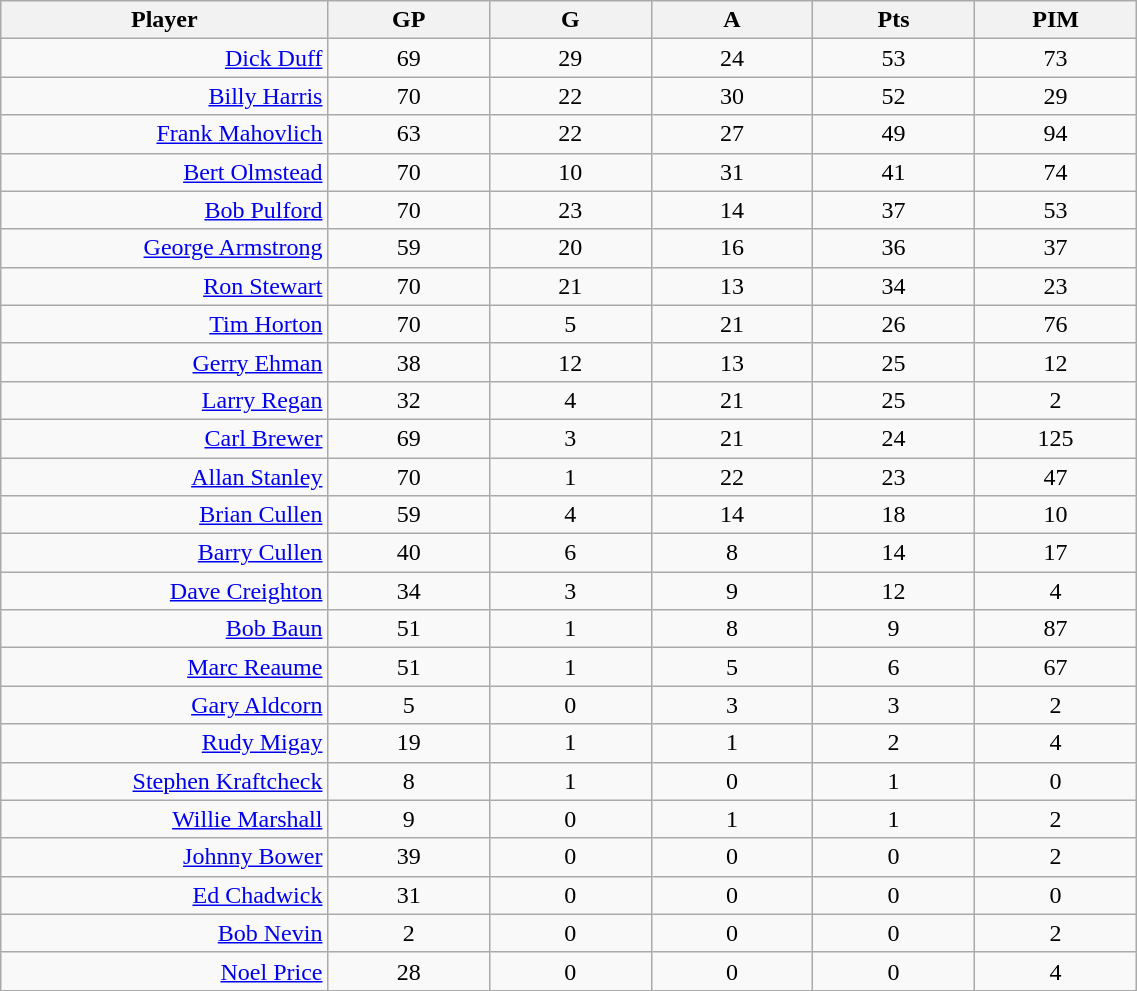<table class="wikitable sortable" width="60%">
<tr ALIGN="center">
<th bgcolor="#DDDDFF" width="10%">Player</th>
<th bgcolor="#DDDDFF" width="5%">GP</th>
<th bgcolor="#DDDDFF" width="5%">G</th>
<th bgcolor="#DDDDFF" width="5%">A</th>
<th bgcolor="#DDDDFF" width="5%">Pts</th>
<th bgcolor="#DDDDFF" width="5%">PIM</th>
</tr>
<tr align="center">
<td align="right"><a href='#'>Dick Duff</a></td>
<td>69</td>
<td>29</td>
<td>24</td>
<td>53</td>
<td>73</td>
</tr>
<tr align="center">
<td align="right"><a href='#'>Billy Harris</a></td>
<td>70</td>
<td>22</td>
<td>30</td>
<td>52</td>
<td>29</td>
</tr>
<tr align="center">
<td align="right"><a href='#'>Frank Mahovlich</a></td>
<td>63</td>
<td>22</td>
<td>27</td>
<td>49</td>
<td>94</td>
</tr>
<tr align="center">
<td align="right"><a href='#'>Bert Olmstead</a></td>
<td>70</td>
<td>10</td>
<td>31</td>
<td>41</td>
<td>74</td>
</tr>
<tr align="center">
<td align="right"><a href='#'>Bob Pulford</a></td>
<td>70</td>
<td>23</td>
<td>14</td>
<td>37</td>
<td>53</td>
</tr>
<tr align="center">
<td align="right"><a href='#'>George Armstrong</a></td>
<td>59</td>
<td>20</td>
<td>16</td>
<td>36</td>
<td>37</td>
</tr>
<tr align="center">
<td align="right"><a href='#'>Ron Stewart</a></td>
<td>70</td>
<td>21</td>
<td>13</td>
<td>34</td>
<td>23</td>
</tr>
<tr align="center">
<td align="right"><a href='#'>Tim Horton</a></td>
<td>70</td>
<td>5</td>
<td>21</td>
<td>26</td>
<td>76</td>
</tr>
<tr align="center">
<td align="right"><a href='#'>Gerry Ehman</a></td>
<td>38</td>
<td>12</td>
<td>13</td>
<td>25</td>
<td>12</td>
</tr>
<tr align="center">
<td align="right"><a href='#'>Larry Regan</a></td>
<td>32</td>
<td>4</td>
<td>21</td>
<td>25</td>
<td>2</td>
</tr>
<tr align="center">
<td align="right"><a href='#'>Carl Brewer</a></td>
<td>69</td>
<td>3</td>
<td>21</td>
<td>24</td>
<td>125</td>
</tr>
<tr align="center">
<td align="right"><a href='#'>Allan Stanley</a></td>
<td>70</td>
<td>1</td>
<td>22</td>
<td>23</td>
<td>47</td>
</tr>
<tr align="center">
<td align="right"><a href='#'>Brian Cullen</a></td>
<td>59</td>
<td>4</td>
<td>14</td>
<td>18</td>
<td>10</td>
</tr>
<tr align="center">
<td align="right"><a href='#'>Barry Cullen</a></td>
<td>40</td>
<td>6</td>
<td>8</td>
<td>14</td>
<td>17</td>
</tr>
<tr align="center">
<td align="right"><a href='#'>Dave Creighton</a></td>
<td>34</td>
<td>3</td>
<td>9</td>
<td>12</td>
<td>4</td>
</tr>
<tr align="center">
<td align="right"><a href='#'>Bob Baun</a></td>
<td>51</td>
<td>1</td>
<td>8</td>
<td>9</td>
<td>87</td>
</tr>
<tr align="center">
<td align="right"><a href='#'>Marc Reaume</a></td>
<td>51</td>
<td>1</td>
<td>5</td>
<td>6</td>
<td>67</td>
</tr>
<tr align="center">
<td align="right"><a href='#'>Gary Aldcorn</a></td>
<td>5</td>
<td>0</td>
<td>3</td>
<td>3</td>
<td>2</td>
</tr>
<tr align="center">
<td align="right"><a href='#'>Rudy Migay</a></td>
<td>19</td>
<td>1</td>
<td>1</td>
<td>2</td>
<td>4</td>
</tr>
<tr align="center">
<td align="right"><a href='#'>Stephen Kraftcheck</a></td>
<td>8</td>
<td>1</td>
<td>0</td>
<td>1</td>
<td>0</td>
</tr>
<tr align="center">
<td align="right"><a href='#'>Willie Marshall</a></td>
<td>9</td>
<td>0</td>
<td>1</td>
<td>1</td>
<td>2</td>
</tr>
<tr align="center">
<td align="right"><a href='#'>Johnny Bower</a></td>
<td>39</td>
<td>0</td>
<td>0</td>
<td>0</td>
<td>2</td>
</tr>
<tr align="center">
<td align="right"><a href='#'>Ed Chadwick</a></td>
<td>31</td>
<td>0</td>
<td>0</td>
<td>0</td>
<td>0</td>
</tr>
<tr align="center">
<td align="right"><a href='#'>Bob Nevin</a></td>
<td>2</td>
<td>0</td>
<td>0</td>
<td>0</td>
<td>2</td>
</tr>
<tr align="center">
<td align="right"><a href='#'>Noel Price</a></td>
<td>28</td>
<td>0</td>
<td>0</td>
<td>0</td>
<td>4</td>
</tr>
</table>
